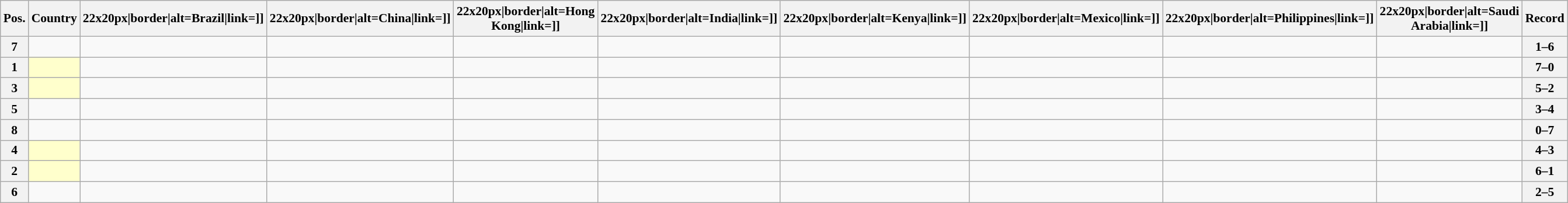<table class="wikitable sortable nowrap" style="text-align:center; font-size:0.9em;">
<tr>
<th>Pos.</th>
<th>Country</th>
<th [[Image:>22x20px|border|alt=Brazil|link=]]</th>
<th [[Image:>22x20px|border|alt=China|link=]]</th>
<th [[Image:>22x20px|border|alt=Hong Kong|link=]]</th>
<th [[Image:>22x20px|border|alt=India|link=]]</th>
<th [[Image:>22x20px|border|alt=Kenya|link=]]</th>
<th [[Image:>22x20px|border|alt=Mexico|link=]]</th>
<th [[Image:>22x20px|border|alt=Philippines|link=]]</th>
<th [[Image:>22x20px|border|alt=Saudi Arabia|link=]]</th>
<th>Record</th>
</tr>
<tr>
<th>7</th>
<td style="text-align:left;"></td>
<td></td>
<td></td>
<td></td>
<td></td>
<td></td>
<td></td>
<td></td>
<td></td>
<th>1–6</th>
</tr>
<tr>
<th>1</th>
<td style="text-align:left; background:#ffffcc;"></td>
<td></td>
<td></td>
<td></td>
<td></td>
<td></td>
<td></td>
<td></td>
<td></td>
<th>7–0</th>
</tr>
<tr>
<th>3</th>
<td style="text-align:left; background:#ffffcc;"></td>
<td></td>
<td></td>
<td></td>
<td></td>
<td></td>
<td></td>
<td></td>
<td></td>
<th>5–2</th>
</tr>
<tr>
<th>5</th>
<td style="text-align:left;"></td>
<td></td>
<td></td>
<td></td>
<td></td>
<td></td>
<td></td>
<td></td>
<td></td>
<th>3–4</th>
</tr>
<tr>
<th>8</th>
<td style="text-align:left;"></td>
<td></td>
<td></td>
<td></td>
<td></td>
<td></td>
<td></td>
<td></td>
<td></td>
<th>0–7</th>
</tr>
<tr>
<th>4</th>
<td style="text-align:left; background:#ffffcc;"></td>
<td></td>
<td></td>
<td></td>
<td></td>
<td></td>
<td></td>
<td></td>
<td></td>
<th>4–3</th>
</tr>
<tr>
<th>2</th>
<td style="text-align:left; background:#ffffcc;"></td>
<td></td>
<td></td>
<td></td>
<td></td>
<td></td>
<td></td>
<td></td>
<td></td>
<th>6–1</th>
</tr>
<tr>
<th>6</th>
<td style="text-align:left;"></td>
<td></td>
<td></td>
<td></td>
<td></td>
<td></td>
<td></td>
<td></td>
<td></td>
<th>2–5</th>
</tr>
</table>
